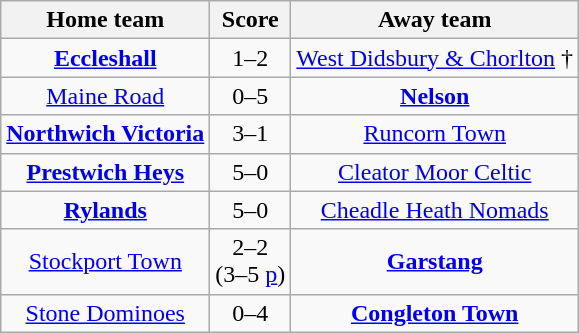<table class="wikitable" style="text-align: center">
<tr>
<th>Home team</th>
<th>Score</th>
<th>Away team</th>
</tr>
<tr>
<td><strong><a href='#'>Eccleshall</a></strong></td>
<td>1–2</td>
<td><a href='#'>West Didsbury & Chorlton</a> †</td>
</tr>
<tr>
<td><a href='#'>Maine Road</a></td>
<td>0–5</td>
<td><strong><a href='#'>Nelson</a></strong></td>
</tr>
<tr>
<td><strong><a href='#'>Northwich Victoria</a></strong></td>
<td>3–1</td>
<td><a href='#'>Runcorn Town</a></td>
</tr>
<tr>
<td><strong><a href='#'>Prestwich Heys</a></strong></td>
<td>5–0</td>
<td><a href='#'>Cleator Moor Celtic</a></td>
</tr>
<tr>
<td><strong><a href='#'>Rylands</a></strong></td>
<td>5–0</td>
<td><a href='#'>Cheadle Heath Nomads</a></td>
</tr>
<tr>
<td><a href='#'>Stockport Town</a></td>
<td>2–2<br>(3–5 <a href='#'>p</a>)</td>
<td><strong><a href='#'>Garstang</a></strong></td>
</tr>
<tr>
<td><a href='#'>Stone Dominoes</a></td>
<td>0–4</td>
<td><strong><a href='#'>Congleton Town</a></strong></td>
</tr>
</table>
